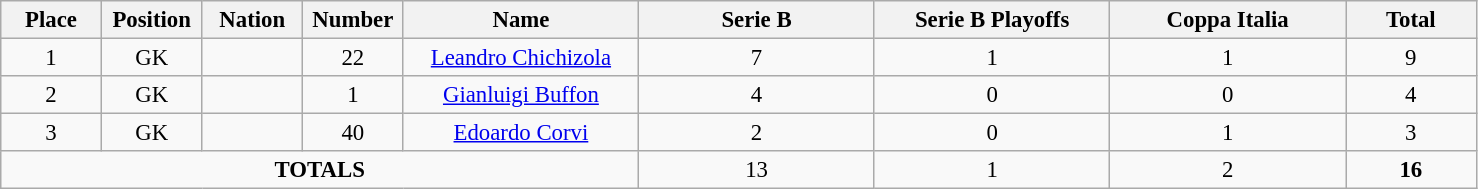<table class="wikitable" style="font-size: 95%; text-align: center;">
<tr>
<th width=60>Place</th>
<th width=60>Position</th>
<th width=60>Nation</th>
<th width=60>Number</th>
<th width=150>Name</th>
<th width=150>Serie B</th>
<th width=150>Serie B Playoffs</th>
<th width=150>Coppa Italia</th>
<th width=80><strong>Total</strong></th>
</tr>
<tr>
<td>1</td>
<td>GK</td>
<td></td>
<td>22</td>
<td><a href='#'>Leandro Chichizola</a></td>
<td>7</td>
<td>1</td>
<td>1</td>
<td>9</td>
</tr>
<tr>
<td>2</td>
<td>GK</td>
<td></td>
<td>1</td>
<td><a href='#'>Gianluigi Buffon</a></td>
<td>4</td>
<td>0</td>
<td>0</td>
<td>4</td>
</tr>
<tr>
<td>3</td>
<td>GK</td>
<td></td>
<td>40</td>
<td><a href='#'>Edoardo Corvi</a></td>
<td>2</td>
<td>0</td>
<td>1</td>
<td>3</td>
</tr>
<tr>
<td colspan="5"><strong>TOTALS</strong></td>
<td>13</td>
<td>1</td>
<td>2</td>
<td><strong>16</strong></td>
</tr>
</table>
